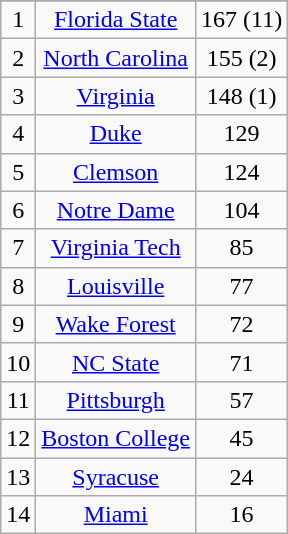<table class="wikitable" style="display: inline-table;">
<tr align="center">
</tr>
<tr align="center">
<td>1</td>
<td><a href='#'>Florida State</a></td>
<td>167 (11)</td>
</tr>
<tr align="center">
<td>2</td>
<td><a href='#'>North Carolina</a></td>
<td>155 (2)</td>
</tr>
<tr align="center">
<td>3</td>
<td><a href='#'>Virginia</a></td>
<td>148 (1)</td>
</tr>
<tr align="center">
<td>4</td>
<td><a href='#'>Duke</a></td>
<td>129</td>
</tr>
<tr align="center">
<td>5</td>
<td><a href='#'>Clemson</a></td>
<td>124</td>
</tr>
<tr align="center">
<td>6</td>
<td><a href='#'>Notre Dame</a></td>
<td>104</td>
</tr>
<tr align="center">
<td>7</td>
<td><a href='#'>Virginia Tech</a></td>
<td>85</td>
</tr>
<tr align="center">
<td>8</td>
<td><a href='#'>Louisville</a></td>
<td>77</td>
</tr>
<tr align="center">
<td>9</td>
<td><a href='#'>Wake Forest</a></td>
<td>72</td>
</tr>
<tr align="center">
<td>10</td>
<td><a href='#'>NC State</a></td>
<td>71</td>
</tr>
<tr align="center">
<td>11</td>
<td><a href='#'>Pittsburgh</a></td>
<td>57</td>
</tr>
<tr align="center">
<td>12</td>
<td><a href='#'>Boston College</a></td>
<td>45</td>
</tr>
<tr align="center">
<td>13</td>
<td><a href='#'>Syracuse</a></td>
<td>24</td>
</tr>
<tr align="center">
<td>14</td>
<td><a href='#'>Miami</a></td>
<td>16</td>
</tr>
</table>
